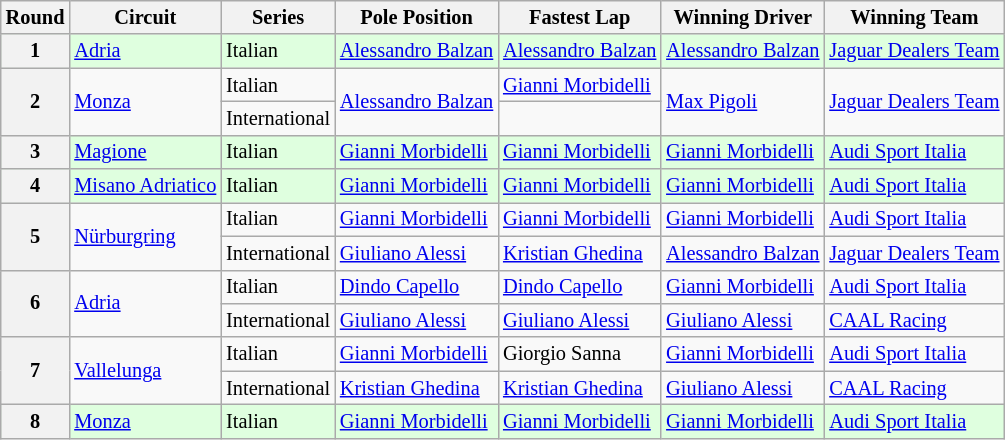<table class="wikitable" style="font-size: 85%">
<tr>
<th>Round</th>
<th>Circuit</th>
<th>Series</th>
<th>Pole Position</th>
<th>Fastest Lap</th>
<th>Winning Driver</th>
<th>Winning Team</th>
</tr>
<tr style="background:#DFFFDF;">
<th>1</th>
<td><a href='#'>Adria</a></td>
<td>Italian</td>
<td> <a href='#'>Alessandro Balzan</a></td>
<td> <a href='#'>Alessandro Balzan</a></td>
<td> <a href='#'>Alessandro Balzan</a></td>
<td> <a href='#'>Jaguar Dealers Team</a></td>
</tr>
<tr>
<th rowspan=2>2</th>
<td rowspan=2><a href='#'>Monza</a></td>
<td>Italian</td>
<td rowspan=2> <a href='#'>Alessandro Balzan</a></td>
<td> <a href='#'>Gianni Morbidelli</a></td>
<td rowspan=2> <a href='#'>Max Pigoli</a></td>
<td rowspan=2> <a href='#'>Jaguar Dealers Team</a></td>
</tr>
<tr>
<td>International</td>
<td></td>
</tr>
<tr style="background:#DFFFDF;">
<th>3</th>
<td><a href='#'>Magione</a></td>
<td>Italian</td>
<td> <a href='#'>Gianni Morbidelli</a></td>
<td> <a href='#'>Gianni Morbidelli</a></td>
<td> <a href='#'>Gianni Morbidelli</a></td>
<td> <a href='#'>Audi Sport Italia</a></td>
</tr>
<tr style="background:#DFFFDF;">
<th>4</th>
<td><a href='#'>Misano Adriatico</a></td>
<td>Italian</td>
<td> <a href='#'>Gianni Morbidelli</a></td>
<td> <a href='#'>Gianni Morbidelli</a></td>
<td> <a href='#'>Gianni Morbidelli</a></td>
<td> <a href='#'>Audi Sport Italia</a></td>
</tr>
<tr>
<th rowspan=2>5</th>
<td rowspan=2><a href='#'>Nürburgring</a></td>
<td>Italian</td>
<td> <a href='#'>Gianni Morbidelli</a></td>
<td> <a href='#'>Gianni Morbidelli</a></td>
<td> <a href='#'>Gianni Morbidelli</a></td>
<td> <a href='#'>Audi Sport Italia</a></td>
</tr>
<tr>
<td>International</td>
<td> <a href='#'>Giuliano Alessi</a></td>
<td> <a href='#'>Kristian Ghedina</a></td>
<td> <a href='#'>Alessandro Balzan</a></td>
<td> <a href='#'>Jaguar Dealers Team</a></td>
</tr>
<tr>
<th rowspan=2>6</th>
<td rowspan=2><a href='#'>Adria</a></td>
<td>Italian</td>
<td> <a href='#'>Dindo Capello</a></td>
<td> <a href='#'>Dindo Capello</a></td>
<td> <a href='#'>Gianni Morbidelli</a></td>
<td> <a href='#'>Audi Sport Italia</a></td>
</tr>
<tr>
<td>International</td>
<td> <a href='#'>Giuliano Alessi</a></td>
<td> <a href='#'>Giuliano Alessi</a></td>
<td> <a href='#'>Giuliano Alessi</a></td>
<td> <a href='#'>CAAL Racing</a></td>
</tr>
<tr>
<th rowspan=2>7</th>
<td rowspan=2><a href='#'>Vallelunga</a></td>
<td>Italian</td>
<td> <a href='#'>Gianni Morbidelli</a></td>
<td> Giorgio Sanna</td>
<td> <a href='#'>Gianni Morbidelli</a></td>
<td> <a href='#'>Audi Sport Italia</a></td>
</tr>
<tr>
<td>International</td>
<td> <a href='#'>Kristian Ghedina</a></td>
<td> <a href='#'>Kristian Ghedina</a></td>
<td> <a href='#'>Giuliano Alessi</a></td>
<td> <a href='#'>CAAL Racing</a></td>
</tr>
<tr style="background:#DFFFDF;">
<th>8</th>
<td><a href='#'>Monza</a></td>
<td>Italian</td>
<td> <a href='#'>Gianni Morbidelli</a></td>
<td> <a href='#'>Gianni Morbidelli</a></td>
<td> <a href='#'>Gianni Morbidelli</a></td>
<td> <a href='#'>Audi Sport Italia</a></td>
</tr>
</table>
